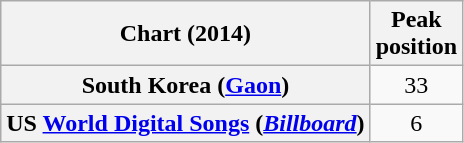<table class="wikitable plainrowheaders" style="text-align:center">
<tr>
<th scope="col">Chart (2014)</th>
<th scope="col">Peak<br>position</th>
</tr>
<tr>
<th scope="row">South Korea (<a href='#'>Gaon</a>)</th>
<td>33</td>
</tr>
<tr>
<th scope="row">US <a href='#'>World Digital Songs</a> (<em><a href='#'>Billboard</a></em>)</th>
<td>6</td>
</tr>
</table>
